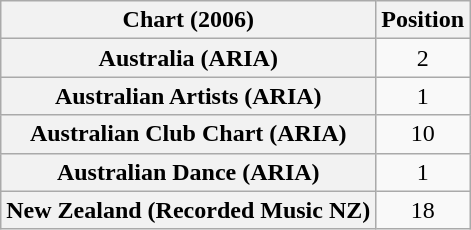<table class="wikitable sortable plainrowheaders" style="text-align:center">
<tr>
<th>Chart (2006)</th>
<th>Position</th>
</tr>
<tr>
<th scope="row">Australia (ARIA)</th>
<td>2</td>
</tr>
<tr>
<th scope="row">Australian Artists (ARIA)</th>
<td>1</td>
</tr>
<tr>
<th scope="row">Australian Club Chart (ARIA)</th>
<td>10</td>
</tr>
<tr>
<th scope="row">Australian Dance (ARIA)</th>
<td>1</td>
</tr>
<tr>
<th scope="row">New Zealand (Recorded Music NZ)</th>
<td>18</td>
</tr>
</table>
